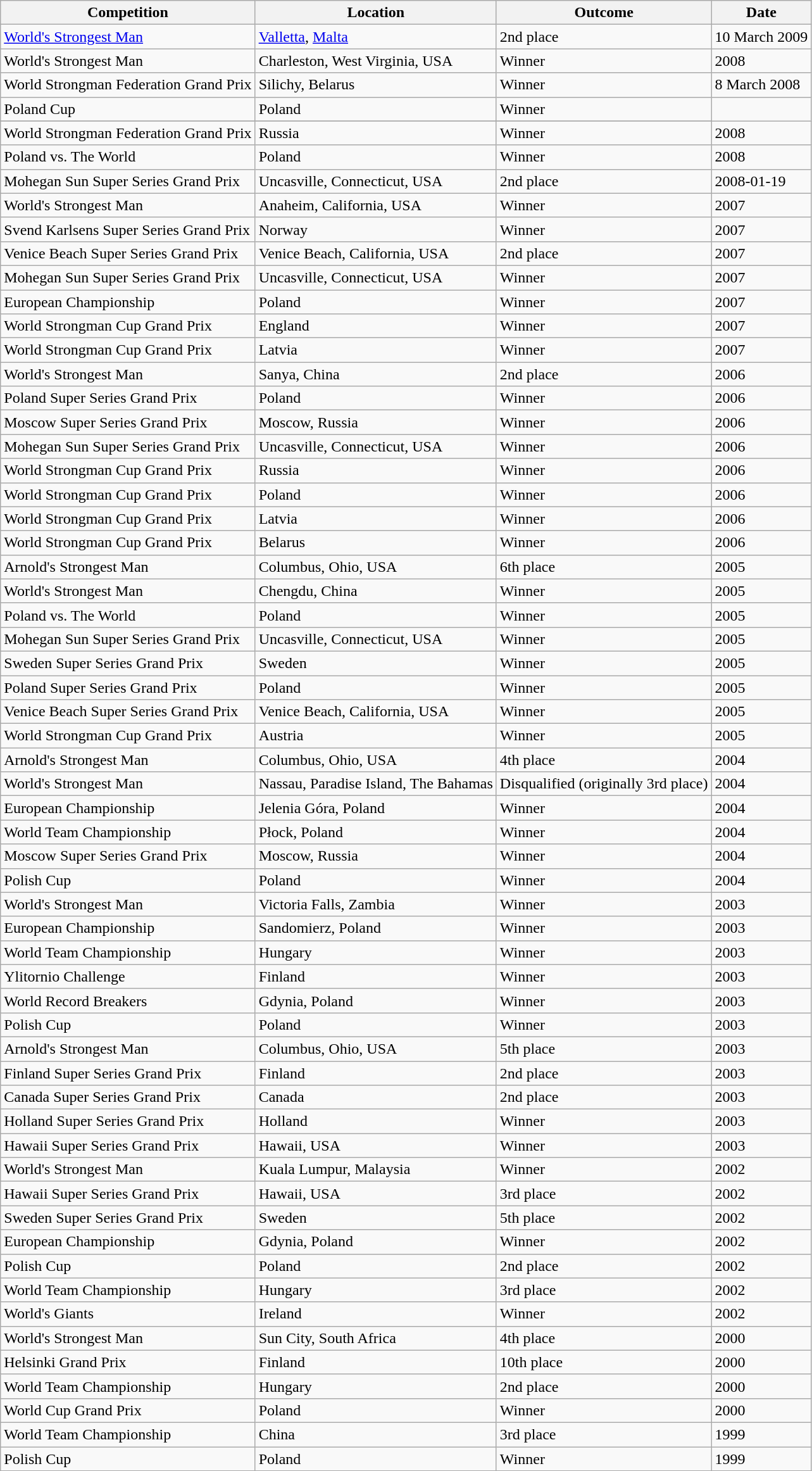<table class="wikitable sortable">
<tr>
<th>Competition</th>
<th>Location</th>
<th>Outcome</th>
<th>Date</th>
</tr>
<tr>
<td> <a href='#'>World's Strongest Man</a></td>
<td><a href='#'>Valletta</a>, <a href='#'>Malta</a></td>
<td>2nd place</td>
<td>10 March 2009</td>
</tr>
<tr>
<td> World's Strongest Man</td>
<td>Charleston, West Virginia, USA</td>
<td>Winner</td>
<td>2008</td>
</tr>
<tr>
<td> World Strongman Federation Grand Prix</td>
<td>Silichy, Belarus</td>
<td>Winner</td>
<td>8 March 2008</td>
</tr>
<tr>
<td> Poland Cup</td>
<td>Poland</td>
<td>Winner</td>
</tr>
<tr 2/08-2008>
</tr>
<tr>
<td> World Strongman Federation Grand Prix</td>
<td>Russia</td>
<td>Winner</td>
<td>2008</td>
</tr>
<tr>
<td> Poland vs. The World</td>
<td>Poland</td>
<td>Winner</td>
<td>2008</td>
</tr>
<tr>
<td> Mohegan Sun Super Series Grand Prix</td>
<td>Uncasville, Connecticut, USA</td>
<td>2nd place</td>
<td>2008-01-19</td>
</tr>
<tr>
<td> World's Strongest Man</td>
<td>Anaheim, California, USA</td>
<td>Winner</td>
<td>2007</td>
</tr>
<tr>
<td> Svend Karlsens Super Series Grand Prix</td>
<td>Norway</td>
<td>Winner</td>
<td>2007</td>
</tr>
<tr>
<td> Venice Beach Super Series Grand Prix</td>
<td>Venice Beach, California, USA</td>
<td>2nd place</td>
<td>2007</td>
</tr>
<tr>
<td> Mohegan Sun Super Series Grand Prix</td>
<td>Uncasville, Connecticut, USA</td>
<td>Winner</td>
<td>2007</td>
</tr>
<tr>
<td> European Championship</td>
<td>Poland</td>
<td>Winner</td>
<td>2007</td>
</tr>
<tr>
<td> World Strongman Cup Grand Prix</td>
<td>England</td>
<td>Winner</td>
<td>2007</td>
</tr>
<tr>
<td> World Strongman Cup Grand Prix</td>
<td>Latvia</td>
<td>Winner</td>
<td>2007</td>
</tr>
<tr>
<td> World's Strongest Man</td>
<td>Sanya, China</td>
<td>2nd place</td>
<td>2006</td>
</tr>
<tr>
<td> Poland Super Series Grand Prix</td>
<td>Poland</td>
<td>Winner</td>
<td>2006</td>
</tr>
<tr>
<td> Moscow Super Series Grand Prix</td>
<td>Moscow, Russia</td>
<td>Winner</td>
<td>2006</td>
</tr>
<tr>
<td> Mohegan Sun Super Series Grand Prix</td>
<td>Uncasville, Connecticut, USA</td>
<td>Winner</td>
<td>2006</td>
</tr>
<tr>
<td> World Strongman Cup Grand Prix</td>
<td>Russia</td>
<td>Winner</td>
<td>2006</td>
</tr>
<tr>
<td> World Strongman Cup Grand Prix</td>
<td>Poland</td>
<td>Winner</td>
<td>2006</td>
</tr>
<tr>
<td> World Strongman Cup Grand Prix</td>
<td>Latvia</td>
<td>Winner</td>
<td>2006</td>
</tr>
<tr>
<td> World Strongman Cup Grand Prix</td>
<td>Belarus</td>
<td>Winner</td>
<td>2006</td>
</tr>
<tr>
<td> Arnold's Strongest Man</td>
<td>Columbus, Ohio, USA</td>
<td>6th place</td>
<td>2005</td>
</tr>
<tr>
<td> World's Strongest Man</td>
<td>Chengdu, China</td>
<td>Winner</td>
<td>2005</td>
</tr>
<tr>
<td> Poland vs. The World</td>
<td>Poland</td>
<td>Winner</td>
<td>2005</td>
</tr>
<tr>
<td> Mohegan Sun Super Series Grand Prix</td>
<td>Uncasville, Connecticut, USA</td>
<td>Winner</td>
<td>2005</td>
</tr>
<tr>
<td> Sweden Super Series Grand Prix</td>
<td>Sweden</td>
<td>Winner</td>
<td>2005</td>
</tr>
<tr>
<td> Poland Super Series Grand Prix</td>
<td>Poland</td>
<td>Winner</td>
<td>2005</td>
</tr>
<tr>
<td> Venice Beach Super Series Grand Prix</td>
<td>Venice Beach, California, USA</td>
<td>Winner</td>
<td>2005</td>
</tr>
<tr>
<td> World Strongman Cup Grand Prix</td>
<td>Austria</td>
<td>Winner</td>
<td>2005</td>
</tr>
<tr>
<td> Arnold's Strongest Man</td>
<td>Columbus, Ohio, USA</td>
<td>4th place</td>
<td>2004</td>
</tr>
<tr>
<td> World's Strongest Man</td>
<td>Nassau, Paradise Island, The Bahamas</td>
<td>Disqualified (originally 3rd place)</td>
<td>2004</td>
</tr>
<tr>
<td> European Championship</td>
<td>Jelenia Góra, Poland</td>
<td>Winner</td>
<td>2004</td>
</tr>
<tr>
<td> World Team Championship</td>
<td>Płock, Poland</td>
<td>Winner</td>
<td>2004</td>
</tr>
<tr>
<td> Moscow Super Series Grand Prix</td>
<td>Moscow, Russia</td>
<td>Winner</td>
<td>2004</td>
</tr>
<tr>
<td> Polish Cup</td>
<td>Poland</td>
<td>Winner</td>
<td>2004</td>
</tr>
<tr>
<td> World's Strongest Man</td>
<td>Victoria Falls, Zambia</td>
<td>Winner</td>
<td>2003</td>
</tr>
<tr>
<td> European Championship</td>
<td>Sandomierz, Poland</td>
<td>Winner</td>
<td>2003</td>
</tr>
<tr>
<td> World Team Championship</td>
<td>Hungary</td>
<td>Winner</td>
<td>2003</td>
</tr>
<tr>
<td> Ylitornio Challenge</td>
<td>Finland</td>
<td>Winner</td>
<td>2003</td>
</tr>
<tr>
<td> World Record Breakers</td>
<td>Gdynia, Poland</td>
<td>Winner</td>
<td>2003</td>
</tr>
<tr>
<td> Polish Cup</td>
<td>Poland</td>
<td>Winner</td>
<td>2003</td>
</tr>
<tr>
<td> Arnold's Strongest Man</td>
<td>Columbus, Ohio, USA</td>
<td>5th place</td>
<td>2003</td>
</tr>
<tr>
<td> Finland Super Series Grand Prix</td>
<td>Finland</td>
<td>2nd place</td>
<td>2003</td>
</tr>
<tr>
<td> Canada Super Series Grand Prix</td>
<td>Canada</td>
<td>2nd place</td>
<td>2003</td>
</tr>
<tr>
<td> Holland Super Series Grand Prix</td>
<td>Holland</td>
<td>Winner</td>
<td>2003</td>
</tr>
<tr>
<td> Hawaii Super Series Grand Prix</td>
<td>Hawaii, USA</td>
<td>Winner</td>
<td>2003</td>
</tr>
<tr>
<td> World's Strongest Man</td>
<td>Kuala Lumpur, Malaysia</td>
<td>Winner</td>
<td>2002</td>
</tr>
<tr>
<td> Hawaii Super Series Grand Prix</td>
<td>Hawaii, USA</td>
<td>3rd place</td>
<td>2002</td>
</tr>
<tr>
<td> Sweden Super Series Grand Prix</td>
<td>Sweden</td>
<td>5th place</td>
<td>2002</td>
</tr>
<tr>
<td> European Championship</td>
<td>Gdynia, Poland</td>
<td>Winner</td>
<td>2002</td>
</tr>
<tr>
<td> Polish Cup</td>
<td>Poland</td>
<td>2nd place</td>
<td>2002</td>
</tr>
<tr>
<td> World Team Championship</td>
<td>Hungary</td>
<td>3rd place</td>
<td>2002</td>
</tr>
<tr>
<td> World's Giants</td>
<td>Ireland</td>
<td>Winner</td>
<td>2002</td>
</tr>
<tr>
<td> World's Strongest Man</td>
<td>Sun City, South Africa</td>
<td>4th place</td>
<td>2000</td>
</tr>
<tr>
<td> Helsinki Grand Prix</td>
<td>Finland</td>
<td>10th place</td>
<td>2000</td>
</tr>
<tr>
<td> World Team Championship</td>
<td>Hungary</td>
<td>2nd place</td>
<td>2000</td>
</tr>
<tr>
<td> World Cup Grand Prix</td>
<td>Poland</td>
<td>Winner</td>
<td>2000</td>
</tr>
<tr>
<td> World Team Championship</td>
<td>China</td>
<td>3rd place</td>
<td>1999</td>
</tr>
<tr>
<td> Polish Cup</td>
<td>Poland</td>
<td>Winner</td>
<td>1999</td>
</tr>
<tr>
</tr>
</table>
